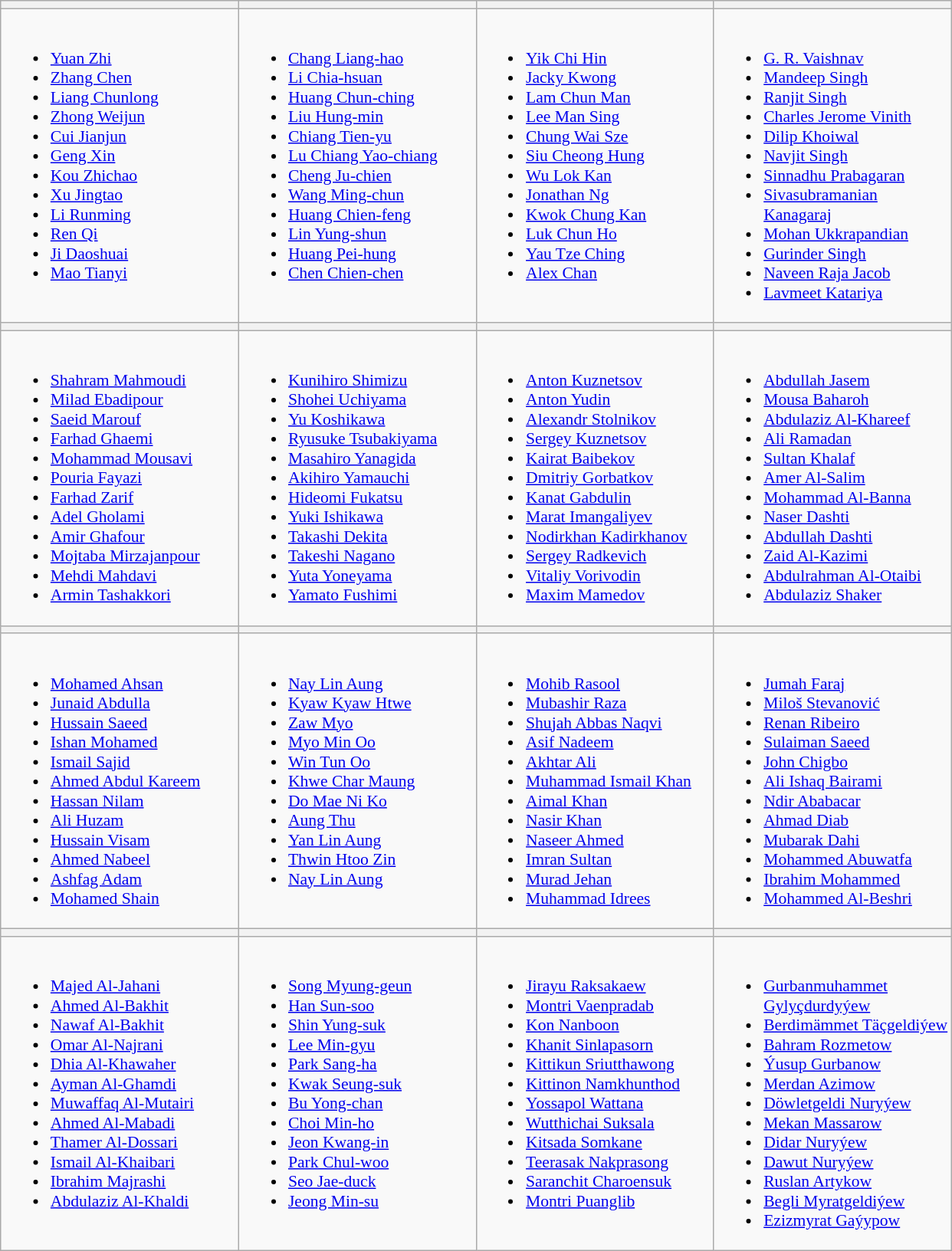<table class="wikitable" style="font-size:90%">
<tr>
<th width=200></th>
<th width=200></th>
<th width=200></th>
<th width=200></th>
</tr>
<tr>
<td valign=top><br><ul><li><a href='#'>Yuan Zhi</a></li><li><a href='#'>Zhang Chen</a></li><li><a href='#'>Liang Chunlong</a></li><li><a href='#'>Zhong Weijun</a></li><li><a href='#'>Cui Jianjun</a></li><li><a href='#'>Geng Xin</a></li><li><a href='#'>Kou Zhichao</a></li><li><a href='#'>Xu Jingtao</a></li><li><a href='#'>Li Runming</a></li><li><a href='#'>Ren Qi</a></li><li><a href='#'>Ji Daoshuai</a></li><li><a href='#'>Mao Tianyi</a></li></ul></td>
<td valign=top><br><ul><li><a href='#'>Chang Liang-hao</a></li><li><a href='#'>Li Chia-hsuan</a></li><li><a href='#'>Huang Chun-ching</a></li><li><a href='#'>Liu Hung-min</a></li><li><a href='#'>Chiang Tien-yu</a></li><li><a href='#'>Lu Chiang Yao-chiang</a></li><li><a href='#'>Cheng Ju-chien</a></li><li><a href='#'>Wang Ming-chun</a></li><li><a href='#'>Huang Chien-feng</a></li><li><a href='#'>Lin Yung-shun</a></li><li><a href='#'>Huang Pei-hung</a></li><li><a href='#'>Chen Chien-chen</a></li></ul></td>
<td valign=top><br><ul><li><a href='#'>Yik Chi Hin</a></li><li><a href='#'>Jacky Kwong</a></li><li><a href='#'>Lam Chun Man</a></li><li><a href='#'>Lee Man Sing</a></li><li><a href='#'>Chung Wai Sze</a></li><li><a href='#'>Siu Cheong Hung</a></li><li><a href='#'>Wu Lok Kan</a></li><li><a href='#'>Jonathan Ng</a></li><li><a href='#'>Kwok Chung Kan</a></li><li><a href='#'>Luk Chun Ho</a></li><li><a href='#'>Yau Tze Ching</a></li><li><a href='#'>Alex Chan</a></li></ul></td>
<td valign=top><br><ul><li><a href='#'>G. R. Vaishnav</a></li><li><a href='#'>Mandeep Singh</a></li><li><a href='#'>Ranjit Singh</a></li><li><a href='#'>Charles Jerome Vinith</a></li><li><a href='#'>Dilip Khoiwal</a></li><li><a href='#'>Navjit Singh</a></li><li><a href='#'>Sinnadhu Prabagaran</a></li><li><a href='#'>Sivasubramanian Kanagaraj</a></li><li><a href='#'>Mohan Ukkrapandian</a></li><li><a href='#'>Gurinder Singh</a></li><li><a href='#'>Naveen Raja Jacob</a></li><li><a href='#'>Lavmeet Katariya</a></li></ul></td>
</tr>
<tr>
<th></th>
<th></th>
<th></th>
<th></th>
</tr>
<tr>
<td valign=top><br><ul><li><a href='#'>Shahram Mahmoudi</a></li><li><a href='#'>Milad Ebadipour</a></li><li><a href='#'>Saeid Marouf</a></li><li><a href='#'>Farhad Ghaemi</a></li><li><a href='#'>Mohammad Mousavi</a></li><li><a href='#'>Pouria Fayazi</a></li><li><a href='#'>Farhad Zarif</a></li><li><a href='#'>Adel Gholami</a></li><li><a href='#'>Amir Ghafour</a></li><li><a href='#'>Mojtaba Mirzajanpour</a></li><li><a href='#'>Mehdi Mahdavi</a></li><li><a href='#'>Armin Tashakkori</a></li></ul></td>
<td valign=top><br><ul><li><a href='#'>Kunihiro Shimizu</a></li><li><a href='#'>Shohei Uchiyama</a></li><li><a href='#'>Yu Koshikawa</a></li><li><a href='#'>Ryusuke Tsubakiyama</a></li><li><a href='#'>Masahiro Yanagida</a></li><li><a href='#'>Akihiro Yamauchi</a></li><li><a href='#'>Hideomi Fukatsu</a></li><li><a href='#'>Yuki Ishikawa</a></li><li><a href='#'>Takashi Dekita</a></li><li><a href='#'>Takeshi Nagano</a></li><li><a href='#'>Yuta Yoneyama</a></li><li><a href='#'>Yamato Fushimi</a></li></ul></td>
<td valign=top><br><ul><li><a href='#'>Anton Kuznetsov</a></li><li><a href='#'>Anton Yudin</a></li><li><a href='#'>Alexandr Stolnikov</a></li><li><a href='#'>Sergey Kuznetsov</a></li><li><a href='#'>Kairat Baibekov</a></li><li><a href='#'>Dmitriy Gorbatkov</a></li><li><a href='#'>Kanat Gabdulin</a></li><li><a href='#'>Marat Imangaliyev</a></li><li><a href='#'>Nodirkhan Kadirkhanov</a></li><li><a href='#'>Sergey Radkevich</a></li><li><a href='#'>Vitaliy Vorivodin</a></li><li><a href='#'>Maxim Mamedov</a></li></ul></td>
<td valign=top><br><ul><li><a href='#'>Abdullah Jasem</a></li><li><a href='#'>Mousa Baharoh</a></li><li><a href='#'>Abdulaziz Al-Khareef</a></li><li><a href='#'>Ali Ramadan</a></li><li><a href='#'>Sultan Khalaf</a></li><li><a href='#'>Amer Al-Salim</a></li><li><a href='#'>Mohammad Al-Banna</a></li><li><a href='#'>Naser Dashti</a></li><li><a href='#'>Abdullah Dashti</a></li><li><a href='#'>Zaid Al-Kazimi</a></li><li><a href='#'>Abdulrahman Al-Otaibi</a></li><li><a href='#'>Abdulaziz Shaker</a></li></ul></td>
</tr>
<tr>
<th></th>
<th></th>
<th></th>
<th></th>
</tr>
<tr>
<td valign=top><br><ul><li><a href='#'>Mohamed Ahsan</a></li><li><a href='#'>Junaid Abdulla</a></li><li><a href='#'>Hussain Saeed</a></li><li><a href='#'>Ishan Mohamed</a></li><li><a href='#'>Ismail Sajid</a></li><li><a href='#'>Ahmed Abdul Kareem</a></li><li><a href='#'>Hassan Nilam</a></li><li><a href='#'>Ali Huzam</a></li><li><a href='#'>Hussain Visam</a></li><li><a href='#'>Ahmed Nabeel</a></li><li><a href='#'>Ashfag Adam</a></li><li><a href='#'>Mohamed Shain</a></li></ul></td>
<td valign=top><br><ul><li><a href='#'>Nay Lin Aung</a></li><li><a href='#'>Kyaw Kyaw Htwe</a></li><li><a href='#'>Zaw Myo</a></li><li><a href='#'>Myo Min Oo</a></li><li><a href='#'>Win Tun Oo</a></li><li><a href='#'>Khwe Char Maung</a></li><li><a href='#'>Do Mae Ni Ko</a></li><li><a href='#'>Aung Thu</a></li><li><a href='#'>Yan Lin Aung</a></li><li><a href='#'>Thwin Htoo Zin</a></li><li><a href='#'>Nay Lin Aung</a></li></ul></td>
<td valign=top><br><ul><li><a href='#'>Mohib Rasool</a></li><li><a href='#'>Mubashir Raza</a></li><li><a href='#'>Shujah Abbas Naqvi</a></li><li><a href='#'>Asif Nadeem</a></li><li><a href='#'>Akhtar Ali</a></li><li><a href='#'>Muhammad Ismail Khan</a></li><li><a href='#'>Aimal Khan</a></li><li><a href='#'>Nasir Khan</a></li><li><a href='#'>Naseer Ahmed</a></li><li><a href='#'>Imran Sultan</a></li><li><a href='#'>Murad Jehan</a></li><li><a href='#'>Muhammad Idrees</a></li></ul></td>
<td valign=top><br><ul><li><a href='#'>Jumah Faraj</a></li><li><a href='#'>Miloš Stevanović</a></li><li><a href='#'>Renan Ribeiro</a></li><li><a href='#'>Sulaiman Saeed</a></li><li><a href='#'>John Chigbo</a></li><li><a href='#'>Ali Ishaq Bairami</a></li><li><a href='#'>Ndir Ababacar</a></li><li><a href='#'>Ahmad Diab</a></li><li><a href='#'>Mubarak Dahi</a></li><li><a href='#'>Mohammed Abuwatfa</a></li><li><a href='#'>Ibrahim Mohammed</a></li><li><a href='#'>Mohammed Al-Beshri</a></li></ul></td>
</tr>
<tr>
<th></th>
<th></th>
<th></th>
<th></th>
</tr>
<tr>
<td valign=top><br><ul><li><a href='#'>Majed Al-Jahani</a></li><li><a href='#'>Ahmed Al-Bakhit</a></li><li><a href='#'>Nawaf Al-Bakhit</a></li><li><a href='#'>Omar Al-Najrani</a></li><li><a href='#'>Dhia Al-Khawaher</a></li><li><a href='#'>Ayman Al-Ghamdi</a></li><li><a href='#'>Muwaffaq Al-Mutairi</a></li><li><a href='#'>Ahmed Al-Mabadi</a></li><li><a href='#'>Thamer Al-Dossari</a></li><li><a href='#'>Ismail Al-Khaibari</a></li><li><a href='#'>Ibrahim Majrashi</a></li><li><a href='#'>Abdulaziz Al-Khaldi</a></li></ul></td>
<td valign=top><br><ul><li><a href='#'>Song Myung-geun</a></li><li><a href='#'>Han Sun-soo</a></li><li><a href='#'>Shin Yung-suk</a></li><li><a href='#'>Lee Min-gyu</a></li><li><a href='#'>Park Sang-ha</a></li><li><a href='#'>Kwak Seung-suk</a></li><li><a href='#'>Bu Yong-chan</a></li><li><a href='#'>Choi Min-ho</a></li><li><a href='#'>Jeon Kwang-in</a></li><li><a href='#'>Park Chul-woo</a></li><li><a href='#'>Seo Jae-duck</a></li><li><a href='#'>Jeong Min-su</a></li></ul></td>
<td valign=top><br><ul><li><a href='#'>Jirayu Raksakaew</a></li><li><a href='#'>Montri Vaenpradab</a></li><li><a href='#'>Kon Nanboon</a></li><li><a href='#'>Khanit Sinlapasorn</a></li><li><a href='#'>Kittikun Sriutthawong</a></li><li><a href='#'>Kittinon Namkhunthod</a></li><li><a href='#'>Yossapol Wattana</a></li><li><a href='#'>Wutthichai Suksala</a></li><li><a href='#'>Kitsada Somkane</a></li><li><a href='#'>Teerasak Nakprasong</a></li><li><a href='#'>Saranchit Charoensuk</a></li><li><a href='#'>Montri Puanglib</a></li></ul></td>
<td valign=top><br><ul><li><a href='#'>Gurbanmuhammet Gylyçdurdyýew</a></li><li><a href='#'>Berdimämmet Täçgeldiýew</a></li><li><a href='#'>Bahram Rozmetow</a></li><li><a href='#'>Ýusup Gurbanow</a></li><li><a href='#'>Merdan Azimow</a></li><li><a href='#'>Döwletgeldi Nuryýew</a></li><li><a href='#'>Mekan Massarow</a></li><li><a href='#'>Didar Nuryýew</a></li><li><a href='#'>Dawut Nuryýew</a></li><li><a href='#'>Ruslan Artykow</a></li><li><a href='#'>Begli Myratgeldiýew</a></li><li><a href='#'>Ezizmyrat Gaýypow</a></li></ul></td>
</tr>
</table>
